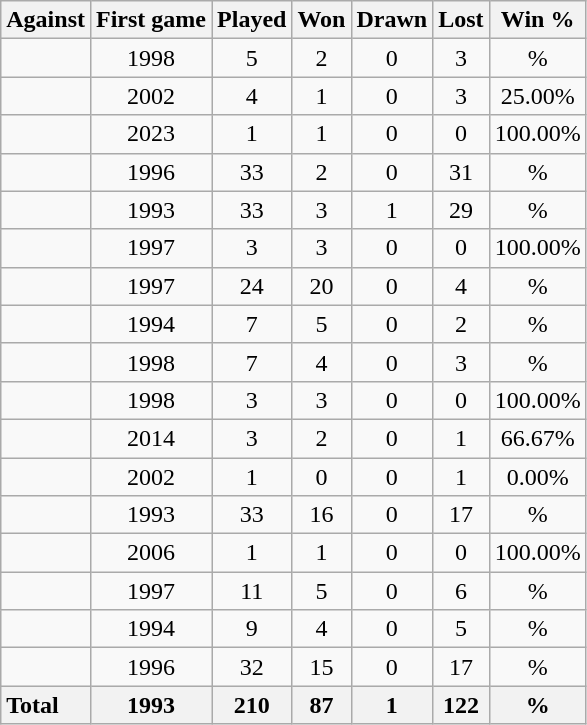<table class="sortable wikitable" style="text-align:center; ">
<tr>
<th>Against</th>
<th>First game</th>
<th>Played</th>
<th>Won</th>
<th>Drawn</th>
<th>Lost</th>
<th>Win %</th>
</tr>
<tr>
<td style="text-align: left;"></td>
<td>1998</td>
<td>5</td>
<td>2</td>
<td>0</td>
<td>3</td>
<td>%</td>
</tr>
<tr>
<td style="text-align: left;"></td>
<td>2002</td>
<td>4</td>
<td>1</td>
<td>0</td>
<td>3</td>
<td>25.00%</td>
</tr>
<tr>
<td style="text-align: left;"></td>
<td>2023</td>
<td>1</td>
<td>1</td>
<td>0</td>
<td>0</td>
<td>100.00%</td>
</tr>
<tr>
<td style="text-align: left;"></td>
<td>1996</td>
<td>33</td>
<td>2</td>
<td>0</td>
<td>31</td>
<td>%</td>
</tr>
<tr>
<td style="text-align: left;"></td>
<td>1993</td>
<td>33</td>
<td>3</td>
<td>1</td>
<td>29</td>
<td>%</td>
</tr>
<tr>
<td style="text-align: left;"></td>
<td>1997</td>
<td>3</td>
<td>3</td>
<td>0</td>
<td>0</td>
<td>100.00%</td>
</tr>
<tr>
<td style="text-align: left;"></td>
<td>1997</td>
<td>24</td>
<td>20</td>
<td>0</td>
<td>4</td>
<td>%</td>
</tr>
<tr>
<td style="text-align: left;"></td>
<td>1994</td>
<td>7</td>
<td>5</td>
<td>0</td>
<td>2</td>
<td>%</td>
</tr>
<tr>
<td style="text-align: left;"></td>
<td>1998</td>
<td>7</td>
<td>4</td>
<td>0</td>
<td>3</td>
<td>%</td>
</tr>
<tr>
<td style="text-align: left;"></td>
<td>1998</td>
<td>3</td>
<td>3</td>
<td>0</td>
<td>0</td>
<td>100.00%</td>
</tr>
<tr>
<td style="text-align: left;"></td>
<td>2014</td>
<td>3</td>
<td>2</td>
<td>0</td>
<td>1</td>
<td>66.67%</td>
</tr>
<tr>
<td style="text-align: left;"></td>
<td>2002</td>
<td>1</td>
<td>0</td>
<td>0</td>
<td>1</td>
<td>0.00%</td>
</tr>
<tr>
<td style="text-align: left;"></td>
<td>1993</td>
<td>33</td>
<td>16</td>
<td>0</td>
<td>17</td>
<td>%</td>
</tr>
<tr>
<td style="text-align: left;"></td>
<td>2006</td>
<td>1</td>
<td>1</td>
<td>0</td>
<td>0</td>
<td>100.00%</td>
</tr>
<tr>
<td style="text-align: left;"></td>
<td>1997</td>
<td>11</td>
<td>5</td>
<td>0</td>
<td>6</td>
<td>%</td>
</tr>
<tr>
<td style="text-align: left;"></td>
<td>1994</td>
<td>9</td>
<td>4</td>
<td>0</td>
<td>5</td>
<td>%</td>
</tr>
<tr>
<td style="text-align: left;"></td>
<td>1996</td>
<td>32</td>
<td>15</td>
<td>0</td>
<td>17</td>
<td>%</td>
</tr>
<tr class="sortbottom">
<th style="text-align: left;">Total</th>
<th>1993</th>
<th>210</th>
<th>87</th>
<th>1</th>
<th>122</th>
<th>%</th>
</tr>
</table>
